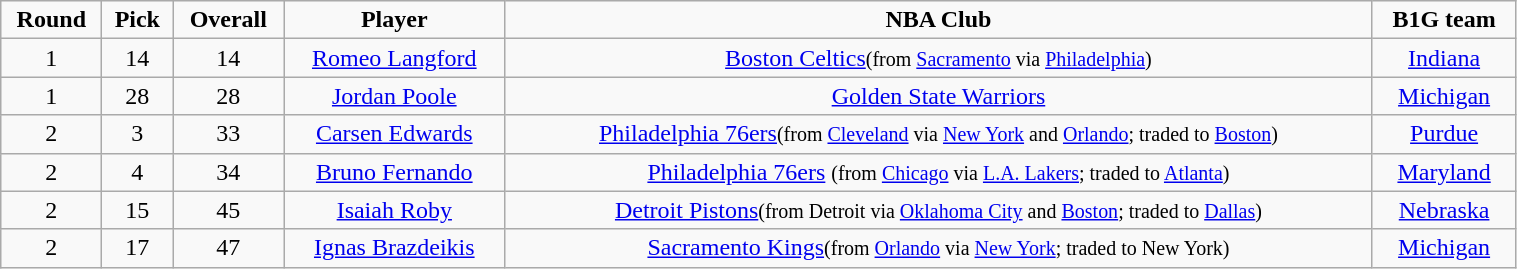<table class="wikitable" width="80%">
<tr align="center"  style=>
<td><strong>Round</strong></td>
<td><strong>Pick</strong></td>
<td><strong>Overall</strong></td>
<td><strong>Player</strong></td>
<td><strong>NBA Club</strong></td>
<td><strong>B1G team</strong></td>
</tr>
<tr align="center" bgcolor="">
<td>1</td>
<td>14</td>
<td>14</td>
<td><a href='#'>Romeo Langford</a></td>
<td><a href='#'>Boston Celtics</a><small>(from <a href='#'>Sacramento</a> via <a href='#'>Philadelphia</a>)</small></td>
<td><a href='#'>Indiana</a></td>
</tr>
<tr align="center" bgcolor="">
<td>1</td>
<td>28</td>
<td>28</td>
<td><a href='#'>Jordan Poole</a></td>
<td><a href='#'>Golden State Warriors</a></td>
<td><a href='#'>Michigan</a></td>
</tr>
<tr align="center" bgcolor="">
<td>2</td>
<td>3</td>
<td>33</td>
<td><a href='#'>Carsen Edwards</a></td>
<td><a href='#'>Philadelphia 76ers</a><small>(from <a href='#'>Cleveland</a> via <a href='#'>New York</a> and <a href='#'>Orlando</a>;</small><small> traded to <a href='#'>Boston</a>)</small></td>
<td><a href='#'>Purdue</a></td>
</tr>
<tr align="center" bgcolor="">
<td>2</td>
<td>4</td>
<td>34</td>
<td><a href='#'>Bruno Fernando</a></td>
<td><a href='#'>Philadelphia 76ers</a> <small>(from <a href='#'>Chicago</a> via <a href='#'>L.A. Lakers</a>;</small><small> traded to <a href='#'>Atlanta</a>)</small></td>
<td><a href='#'>Maryland</a></td>
</tr>
<tr align="center" bgcolor="">
<td>2</td>
<td>15</td>
<td>45</td>
<td><a href='#'>Isaiah Roby</a></td>
<td><a href='#'>Detroit Pistons</a><small>(from Detroit via <a href='#'>Oklahoma City</a> and <a href='#'>Boston</a>;</small><small> traded to <a href='#'>Dallas</a>)</small></td>
<td><a href='#'>Nebraska</a></td>
</tr>
<tr align="center" bgcolor="">
<td>2</td>
<td>17</td>
<td>47</td>
<td><a href='#'>Ignas Brazdeikis</a></td>
<td><a href='#'>Sacramento Kings</a><small>(from <a href='#'>Orlando</a> via <a href='#'>New York</a>;</small><small> traded to New York)</small></td>
<td><a href='#'>Michigan</a></td>
</tr>
</table>
